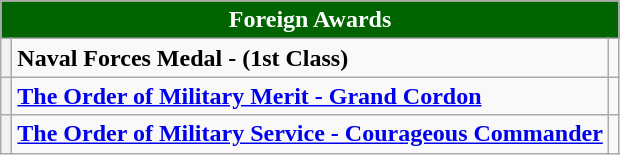<table class="wikitable">
<tr>
<th colspan="3" style="background:#006400; color:#FFFFFF; text-align:center"><strong>Foreign Awards</strong></th>
</tr>
<tr>
<th></th>
<td><strong>Naval Forces Medal - (1st Class)</strong></td>
<td></td>
</tr>
<tr>
<th><strong></strong></th>
<td><strong><a href='#'>The Order of Military Merit - Grand Cordon</a></strong></td>
<td></td>
</tr>
<tr>
<th><strong></strong></th>
<td><strong><a href='#'>The Order of Military Service - Courageous Commander</a></strong></td>
<td></td>
</tr>
</table>
